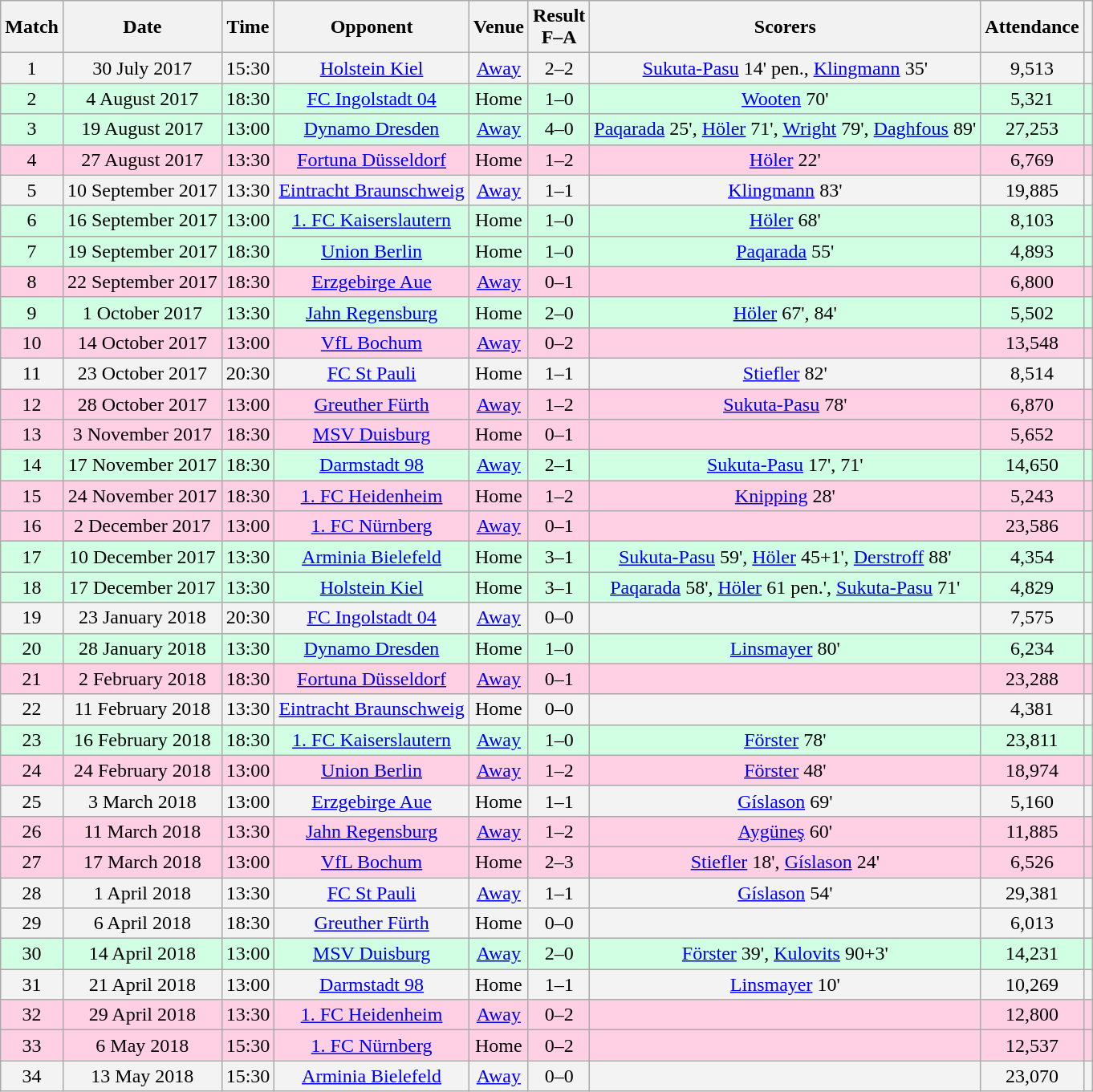<table class="wikitable sortable" style="text-align:center">
<tr>
<th>Match</th>
<th>Date</th>
<th>Time</th>
<th>Opponent</th>
<th>Venue</th>
<th>Result<br>F–A</th>
<th class="unsortable">Scorers</th>
<th>Attendance</th>
<th class="unsortable"></th>
</tr>
<tr bgcolor="#f3f3f3">
<td>1</td>
<td>30 July 2017</td>
<td>15:30</td>
<td><a href='#'>Holstein Kiel</a></td>
<td><a href='#'>Away</a></td>
<td>2–2</td>
<td><a href='#'>Sukuta-Pasu</a> 14' pen., <a href='#'>Klingmann</a> 35'</td>
<td>9,513</td>
<td></td>
</tr>
<tr bgcolor="#d0ffe3">
<td>2</td>
<td>4 August 2017</td>
<td>18:30</td>
<td><a href='#'>FC Ingolstadt 04</a></td>
<td>Home</td>
<td>1–0</td>
<td><a href='#'>Wooten</a> 70'</td>
<td>5,321</td>
<td></td>
</tr>
<tr bgcolor="#d0ffe3">
<td>3</td>
<td>19 August 2017</td>
<td>13:00</td>
<td><a href='#'>Dynamo Dresden</a></td>
<td><a href='#'>Away</a></td>
<td>4–0</td>
<td><a href='#'>Paqarada</a> 25', <a href='#'>Höler</a> 71', <a href='#'>Wright</a> 79', <a href='#'>Daghfous</a> 89'</td>
<td>27,253</td>
<td></td>
</tr>
<tr bgcolor="#ffd0e3">
<td>4</td>
<td>27 August 2017</td>
<td>13:30</td>
<td><a href='#'>Fortuna Düsseldorf</a></td>
<td>Home</td>
<td>1–2</td>
<td><a href='#'>Höler</a> 22'</td>
<td>6,769</td>
<td></td>
</tr>
<tr bgcolor="#f3f3f3">
<td>5</td>
<td>10 September 2017</td>
<td>13:30</td>
<td><a href='#'>Eintracht Braunschweig</a></td>
<td><a href='#'>Away</a></td>
<td>1–1</td>
<td><a href='#'>Klingmann</a> 83'</td>
<td>19,885</td>
<td></td>
</tr>
<tr bgcolor="#d0ffe3">
<td>6</td>
<td>16 September 2017</td>
<td>13:00</td>
<td><a href='#'>1. FC Kaiserslautern</a></td>
<td>Home</td>
<td>1–0</td>
<td><a href='#'>Höler</a> 68'</td>
<td>8,103</td>
<td></td>
</tr>
<tr bgcolor="#d0ffe3">
<td>7</td>
<td>19 September 2017</td>
<td>18:30</td>
<td><a href='#'>Union Berlin</a></td>
<td>Home</td>
<td>1–0</td>
<td><a href='#'>Paqarada</a> 55'</td>
<td>4,893</td>
<td></td>
</tr>
<tr bgcolor="#ffd0e3">
<td>8</td>
<td>22 September 2017</td>
<td>18:30</td>
<td><a href='#'>Erzgebirge Aue</a></td>
<td><a href='#'>Away</a></td>
<td>0–1</td>
<td></td>
<td>6,800</td>
<td></td>
</tr>
<tr bgcolor="#d0ffe3">
<td>9</td>
<td>1 October 2017</td>
<td>13:30</td>
<td><a href='#'>Jahn Regensburg</a></td>
<td>Home</td>
<td>2–0</td>
<td><a href='#'>Höler</a> 67', 84'</td>
<td>5,502</td>
<td></td>
</tr>
<tr bgcolor="#ffd0e3">
<td>10</td>
<td>14 October 2017</td>
<td>13:00</td>
<td><a href='#'>VfL Bochum</a></td>
<td><a href='#'>Away</a></td>
<td>0–2</td>
<td></td>
<td>13,548</td>
<td></td>
</tr>
<tr bgcolor="#f3f3f3">
<td>11</td>
<td>23 October 2017</td>
<td>20:30</td>
<td><a href='#'>FC St Pauli</a></td>
<td>Home</td>
<td>1–1</td>
<td><a href='#'>Stiefler</a> 82'</td>
<td>8,514</td>
<td></td>
</tr>
<tr bgcolor="#ffd0e3">
<td>12</td>
<td>28 October 2017</td>
<td>13:00</td>
<td><a href='#'>Greuther Fürth</a></td>
<td><a href='#'>Away</a></td>
<td>1–2</td>
<td><a href='#'>Sukuta-Pasu</a> 78'</td>
<td>6,870</td>
<td></td>
</tr>
<tr bgcolor="#ffd0e3">
<td>13</td>
<td>3 November 2017</td>
<td>18:30</td>
<td><a href='#'>MSV Duisburg</a></td>
<td>Home</td>
<td>0–1</td>
<td></td>
<td>5,652</td>
<td></td>
</tr>
<tr bgcolor="#d0ffe3">
<td>14</td>
<td>17 November 2017</td>
<td>18:30</td>
<td><a href='#'>Darmstadt 98</a></td>
<td><a href='#'>Away</a></td>
<td>2–1</td>
<td><a href='#'>Sukuta-Pasu</a> 17', 71'</td>
<td>14,650</td>
<td></td>
</tr>
<tr bgcolor="#ffd0e3">
<td>15</td>
<td>24 November 2017</td>
<td>18:30</td>
<td><a href='#'>1. FC Heidenheim</a></td>
<td>Home</td>
<td>1–2</td>
<td><a href='#'>Knipping</a> 28'</td>
<td>5,243</td>
<td></td>
</tr>
<tr bgcolor="#ffd0e3">
<td>16</td>
<td>2 December 2017</td>
<td>13:00</td>
<td><a href='#'>1. FC Nürnberg</a></td>
<td><a href='#'>Away</a></td>
<td>0–1</td>
<td></td>
<td>23,586</td>
<td></td>
</tr>
<tr bgcolor="#d0ffe3">
<td>17</td>
<td>10 December 2017</td>
<td>13:30</td>
<td><a href='#'>Arminia Bielefeld</a></td>
<td>Home</td>
<td>3–1</td>
<td><a href='#'>Sukuta-Pasu</a> 59', <a href='#'>Höler</a> 45+1', <a href='#'>Derstroff</a> 88'</td>
<td>4,354</td>
<td></td>
</tr>
<tr bgcolor="#d0ffe3">
<td>18</td>
<td>17 December 2017</td>
<td>13:30</td>
<td><a href='#'>Holstein Kiel</a></td>
<td>Home</td>
<td>3–1</td>
<td><a href='#'>Paqarada</a> 58', <a href='#'>Höler</a> 61 pen.', <a href='#'>Sukuta-Pasu</a> 71'</td>
<td>4,829</td>
<td></td>
</tr>
<tr bgcolor="#f3f3f3">
<td>19</td>
<td>23 January 2018</td>
<td>20:30</td>
<td><a href='#'>FC Ingolstadt 04</a></td>
<td><a href='#'>Away</a></td>
<td>0–0</td>
<td></td>
<td>7,575</td>
<td></td>
</tr>
<tr bgcolor="#d0ffe3">
<td>20</td>
<td>28 January 2018</td>
<td>13:30</td>
<td><a href='#'>Dynamo Dresden</a></td>
<td>Home</td>
<td>1–0</td>
<td><a href='#'>Linsmayer</a> 80'</td>
<td>6,234</td>
<td></td>
</tr>
<tr bgcolor="#ffd0e3">
<td>21</td>
<td>2 February 2018</td>
<td>18:30</td>
<td><a href='#'>Fortuna Düsseldorf</a></td>
<td><a href='#'>Away</a></td>
<td>0–1</td>
<td></td>
<td>23,288</td>
<td></td>
</tr>
<tr bgcolor="#f3f3f3">
<td>22</td>
<td>11 February 2018</td>
<td>13:30</td>
<td><a href='#'>Eintracht Braunschweig</a></td>
<td>Home</td>
<td>0–0</td>
<td></td>
<td>4,381</td>
<td></td>
</tr>
<tr bgcolor="#d0ffe3">
<td>23</td>
<td>16 February 2018</td>
<td>18:30</td>
<td><a href='#'>1. FC Kaiserslautern</a></td>
<td><a href='#'>Away</a></td>
<td>1–0</td>
<td><a href='#'>Förster</a> 78'</td>
<td>23,811</td>
<td></td>
</tr>
<tr bgcolor="#ffd0e3">
<td>24</td>
<td>24 February 2018</td>
<td>13:00</td>
<td><a href='#'>Union Berlin</a></td>
<td><a href='#'>Away</a></td>
<td>1–2</td>
<td><a href='#'>Förster</a> 48'</td>
<td>18,974</td>
<td></td>
</tr>
<tr bgcolor="#f3f3f3">
<td>25</td>
<td>3 March 2018</td>
<td>13:00</td>
<td><a href='#'>Erzgebirge Aue</a></td>
<td>Home</td>
<td>1–1</td>
<td><a href='#'>Gíslason</a> 69'</td>
<td>5,160</td>
<td></td>
</tr>
<tr bgcolor="#ffd0e3">
<td>26</td>
<td>11 March 2018</td>
<td>13:30</td>
<td><a href='#'>Jahn Regensburg</a></td>
<td><a href='#'>Away</a></td>
<td>1–2</td>
<td><a href='#'>Aygüneş</a> 60'</td>
<td>11,885</td>
<td></td>
</tr>
<tr bgcolor="#ffd0e3">
<td>27</td>
<td>17 March 2018</td>
<td>13:00</td>
<td><a href='#'>VfL Bochum</a></td>
<td>Home</td>
<td>2–3</td>
<td><a href='#'>Stiefler</a> 18', <a href='#'>Gíslason</a> 24'</td>
<td>6,526</td>
<td></td>
</tr>
<tr bgcolor="#f3f3f3">
<td>28</td>
<td>1 April 2018</td>
<td>13:30</td>
<td><a href='#'>FC St Pauli</a></td>
<td><a href='#'>Away</a></td>
<td>1–1</td>
<td><a href='#'>Gíslason</a> 54'</td>
<td>29,381</td>
<td></td>
</tr>
<tr bgcolor="#f3f3f3">
<td>29</td>
<td>6 April 2018</td>
<td>18:30</td>
<td><a href='#'>Greuther Fürth</a></td>
<td>Home</td>
<td>0–0</td>
<td></td>
<td>6,013</td>
<td></td>
</tr>
<tr bgcolor="#d0ffe3">
<td>30</td>
<td>14 April 2018</td>
<td>13:00</td>
<td><a href='#'>MSV Duisburg</a></td>
<td><a href='#'>Away</a></td>
<td>2–0</td>
<td><a href='#'>Förster</a> 39', <a href='#'>Kulovits</a> 90+3'</td>
<td>14,231</td>
<td></td>
</tr>
<tr bgcolor="#f3f3f3">
<td>31</td>
<td>21 April 2018</td>
<td>13:00</td>
<td><a href='#'>Darmstadt 98</a></td>
<td>Home</td>
<td>1–1</td>
<td><a href='#'>Linsmayer</a> 10'</td>
<td>10,269</td>
<td></td>
</tr>
<tr bgcolor="#ffd0e3">
<td>32</td>
<td>29 April 2018</td>
<td>13:30</td>
<td><a href='#'>1. FC Heidenheim</a></td>
<td><a href='#'>Away</a></td>
<td>0–2</td>
<td></td>
<td>12,800</td>
<td></td>
</tr>
<tr bgcolor="#ffd0e3">
<td>33</td>
<td>6 May 2018</td>
<td>15:30</td>
<td><a href='#'>1. FC Nürnberg</a></td>
<td>Home</td>
<td>0–2</td>
<td></td>
<td>12,537</td>
<td></td>
</tr>
<tr bgcolor="#f3f3f3">
<td>34</td>
<td>13 May 2018</td>
<td>15:30</td>
<td><a href='#'>Arminia Bielefeld</a></td>
<td><a href='#'>Away</a></td>
<td>0–0</td>
<td></td>
<td>23,070</td>
<td></td>
</tr>
</table>
